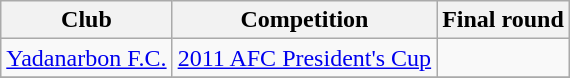<table class="wikitable">
<tr>
<th>Club</th>
<th>Competition</th>
<th>Final round</th>
</tr>
<tr>
<td rowspan=1><a href='#'>Yadanarbon F.C.</a></td>
<td><a href='#'>2011 AFC President's Cup</a></td>
<td></td>
</tr>
<tr>
</tr>
</table>
